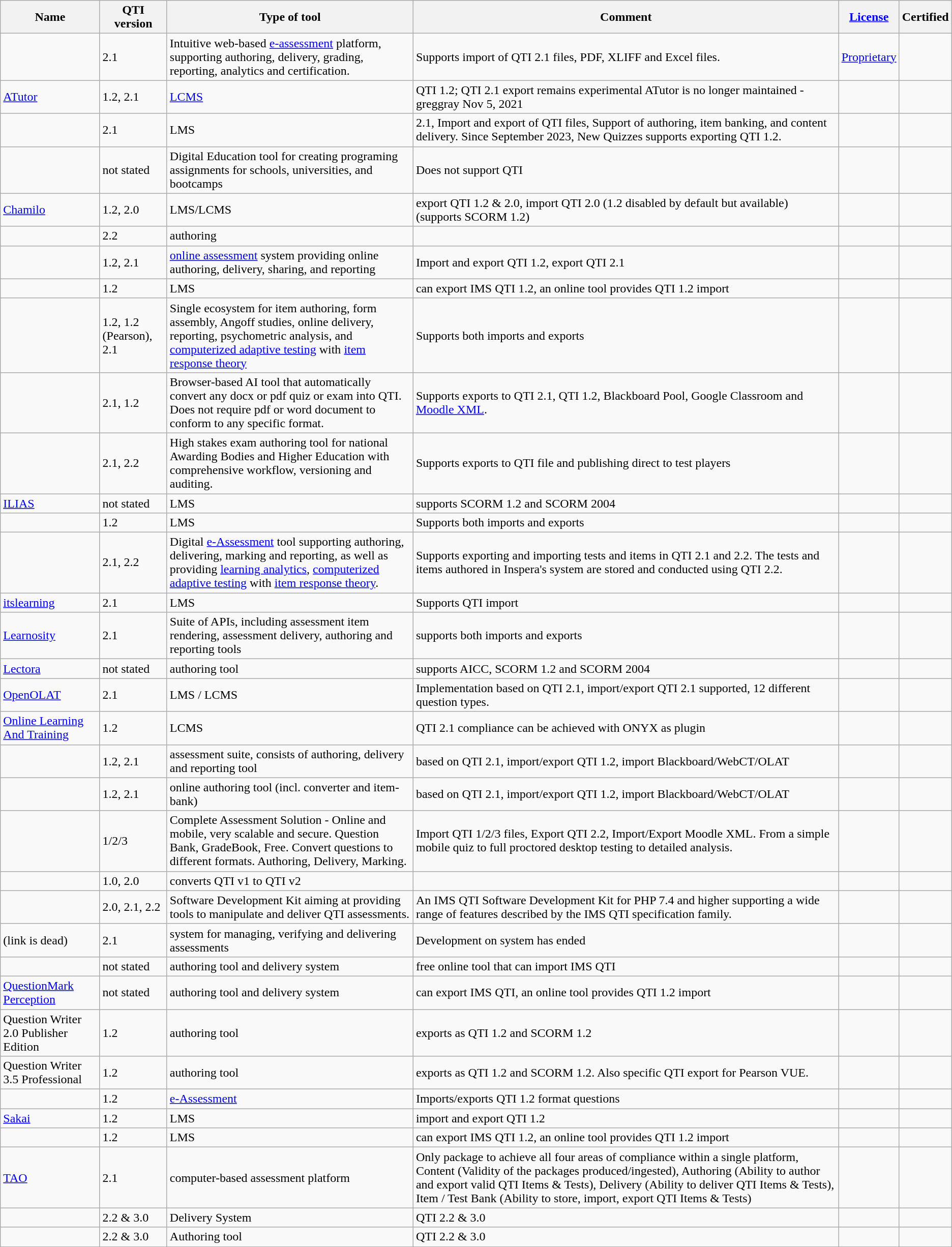<table class="wikitable sortable" style="border-collapse: collapse;">
<tr>
<th>Name</th>
<th>QTI version</th>
<th>Type of tool</th>
<th>Comment</th>
<th><a href='#'>License</a></th>
<th>Certified</th>
</tr>
<tr>
<td></td>
<td>2.1</td>
<td>Intuitive web-based <a href='#'>e-assessment</a> platform, supporting authoring, delivery, grading, reporting, analytics and certification.</td>
<td>Supports import of QTI 2.1 files, PDF, XLIFF and Excel files.</td>
<td><a href='#'>Proprietary</a></td>
<td></td>
</tr>
<tr>
<td><a href='#'>ATutor</a></td>
<td>1.2, 2.1</td>
<td><a href='#'>LCMS</a></td>
<td>QTI 1.2; QTI 2.1 export remains experimental  ATutor is no longer maintained -greggray Nov 5, 2021</td>
<td></td>
<td></td>
</tr>
<tr>
<td></td>
<td>2.1</td>
<td>LMS</td>
<td>2.1, Import and export of QTI files, Support of authoring, item banking, and content delivery. Since September 2023, New Quizzes supports exporting QTI 1.2.</td>
<td></td>
<td></td>
</tr>
<tr>
<td></td>
<td>not stated</td>
<td>Digital Education tool for creating programing assignments for schools, universities, and bootcamps</td>
<td>Does not support QTI</td>
<td></td>
<td></td>
</tr>
<tr>
<td><a href='#'>Chamilo</a></td>
<td>1.2, 2.0</td>
<td>LMS/LCMS</td>
<td>export QTI 1.2 & 2.0, import QTI 2.0 (1.2 disabled by default but available) (supports SCORM 1.2)</td>
<td></td>
<td></td>
</tr>
<tr>
<td></td>
<td>2.2</td>
<td>authoring</td>
<td></td>
<td></td>
<td></td>
</tr>
<tr>
<td></td>
<td>1.2, 2.1</td>
<td><a href='#'>online assessment</a> system providing online authoring, delivery, sharing, and reporting</td>
<td>Import and export QTI 1.2, export QTI 2.1 </td>
<td></td>
<td></td>
</tr>
<tr>
<td></td>
<td>1.2</td>
<td>LMS</td>
<td>can export IMS QTI 1.2, an online tool provides QTI 1.2 import</td>
<td></td>
<td></td>
</tr>
<tr>
<td></td>
<td>1.2, 1.2 (Pearson), 2.1</td>
<td>Single ecosystem for item authoring, form assembly, Angoff studies, online delivery, reporting, psychometric analysis, and <a href='#'>computerized adaptive testing</a> with <a href='#'>item response theory</a></td>
<td>Supports both imports and exports</td>
<td></td>
<td></td>
</tr>
<tr>
<td></td>
<td>2.1, 1.2</td>
<td>Browser-based AI tool that automatically convert any docx or pdf quiz or exam into QTI. Does not require pdf or word document to conform to any specific format.</td>
<td>Supports exports to QTI 2.1, QTI 1.2, Blackboard Pool, Google Classroom and <a href='#'>Moodle XML</a>.</td>
<td></td>
<td></td>
</tr>
<tr>
<td></td>
<td>2.1, 2.2</td>
<td>High stakes exam authoring tool for national Awarding Bodies and Higher Education with comprehensive workflow, versioning and auditing.</td>
<td>Supports exports to QTI file and publishing direct to test players</td>
<td></td>
<td></td>
</tr>
<tr>
<td><a href='#'>ILIAS</a></td>
<td>not stated</td>
<td>LMS</td>
<td>supports SCORM 1.2 and SCORM 2004</td>
<td></td>
<td></td>
</tr>
<tr>
<td></td>
<td>1.2</td>
<td>LMS</td>
<td>Supports both imports and exports</td>
<td></td>
<td></td>
</tr>
<tr>
<td></td>
<td>2.1, 2.2</td>
<td>Digital <a href='#'>e-Assessment</a> tool supporting authoring, delivering, marking and reporting, as well as providing <a href='#'>learning analytics</a>, <a href='#'>computerized adaptive testing</a> with <a href='#'>item response theory</a>.</td>
<td>Supports exporting and importing tests and items in QTI 2.1 and 2.2. The tests and items authored in Inspera's system are stored and conducted using QTI 2.2.</td>
<td></td>
<td></td>
</tr>
<tr>
<td><a href='#'>itslearning</a></td>
<td>2.1</td>
<td>LMS</td>
<td>Supports QTI import</td>
<td></td>
<td></td>
</tr>
<tr>
<td><a href='#'>Learnosity</a></td>
<td>2.1</td>
<td>Suite of APIs, including assessment item rendering, assessment delivery, authoring and reporting tools</td>
<td>supports both imports and exports</td>
<td></td>
<td></td>
</tr>
<tr>
<td><a href='#'>Lectora</a></td>
<td>not stated</td>
<td>authoring tool</td>
<td>supports AICC, SCORM 1.2 and SCORM 2004</td>
<td></td>
<td></td>
</tr>
<tr>
<td><a href='#'>OpenOLAT</a></td>
<td>2.1</td>
<td>LMS / LCMS</td>
<td>Implementation based on QTI 2.1, import/export QTI 2.1 supported, 12 different question types.</td>
<td></td>
<td></td>
</tr>
<tr>
<td><a href='#'>Online Learning And Training</a></td>
<td>1.2</td>
<td>LCMS</td>
<td>QTI 2.1 compliance can be achieved with ONYX as plugin</td>
<td></td>
<td></td>
</tr>
<tr>
<td></td>
<td>1.2, 2.1</td>
<td>assessment suite, consists of authoring, delivery and reporting tool</td>
<td>based on QTI 2.1, import/export QTI 1.2, import Blackboard/WebCT/OLAT</td>
<td></td>
<td></td>
</tr>
<tr>
<td></td>
<td>1.2, 2.1</td>
<td>online authoring tool (incl. converter and item-bank)</td>
<td>based on QTI 2.1, import/export QTI 1.2, import Blackboard/WebCT/OLAT</td>
<td></td>
<td></td>
</tr>
<tr>
<td></td>
<td>1/2/3</td>
<td>Complete Assessment Solution - Online and mobile, very scalable and secure. Question Bank, GradeBook, Free. Convert questions to different formats. Authoring, Delivery, Marking.</td>
<td>Import QTI 1/2/3 files, Export QTI 2.2, Import/Export Moodle XML.  From a simple mobile quiz to full proctored desktop testing to detailed analysis.</td>
<td></td>
<td></td>
</tr>
<tr>
<td></td>
<td>1.0, 2.0</td>
<td>converts QTI v1 to QTI v2</td>
<td></td>
<td></td>
<td></td>
</tr>
<tr>
<td></td>
<td>2.0, 2.1, 2.2</td>
<td>Software Development Kit aiming at providing tools to manipulate and deliver QTI assessments.</td>
<td>An IMS QTI Software Development Kit for PHP 7.4 and higher supporting a wide range of features described by the IMS QTI specification family.</td>
<td></td>
<td></td>
</tr>
<tr>
<td> (link is dead)</td>
<td>2.1</td>
<td>system for managing, verifying and delivering assessments</td>
<td>Development on system has ended</td>
<td></td>
<td></td>
</tr>
<tr>
<td></td>
<td>not stated</td>
<td>authoring tool and delivery system</td>
<td>free online tool that can import IMS QTI</td>
<td></td>
<td></td>
</tr>
<tr>
<td><a href='#'>QuestionMark Perception</a></td>
<td>not stated</td>
<td>authoring tool and delivery system</td>
<td>can export IMS QTI, an online tool provides QTI 1.2 import</td>
<td></td>
<td></td>
</tr>
<tr>
<td>Question Writer 2.0 Publisher Edition</td>
<td>1.2</td>
<td>authoring tool</td>
<td>exports as QTI 1.2 and SCORM 1.2</td>
<td></td>
<td></td>
</tr>
<tr>
<td>Question Writer 3.5 Professional</td>
<td>1.2</td>
<td>authoring tool</td>
<td>exports as QTI 1.2 and SCORM 1.2. Also specific QTI export for Pearson VUE.</td>
<td></td>
<td></td>
</tr>
<tr>
<td></td>
<td>1.2</td>
<td><a href='#'>e-Assessment</a></td>
<td>Imports/exports QTI 1.2 format questions</td>
<td></td>
<td></td>
</tr>
<tr>
<td><a href='#'>Sakai</a></td>
<td>1.2</td>
<td>LMS</td>
<td>import and export QTI 1.2 </td>
<td></td>
<td></td>
</tr>
<tr>
<td></td>
<td>1.2</td>
<td>LMS</td>
<td>can export IMS QTI 1.2, an online tool provides QTI 1.2 import</td>
<td></td>
<td></td>
</tr>
<tr>
<td><a href='#'>TAO</a></td>
<td>2.1</td>
<td>computer-based assessment platform</td>
<td>Only package to achieve all four areas of compliance within a single platform, Content (Validity of the packages produced/ingested), Authoring (Ability to author and export valid QTI Items & Tests), Delivery (Ability to deliver QTI Items & Tests), Item / Test Bank (Ability to store, import, export QTI Items & Tests)</td>
<td></td>
<td></td>
</tr>
<tr>
<td></td>
<td>2.2 & 3.0</td>
<td>Delivery System</td>
<td>QTI 2.2 & 3.0</td>
<td></td>
<td></td>
</tr>
<tr>
<td></td>
<td>2.2 & 3.0</td>
<td>Authoring tool</td>
<td>QTI 2.2 & 3.0</td>
<td></td>
<td></td>
</tr>
<tr>
</tr>
</table>
